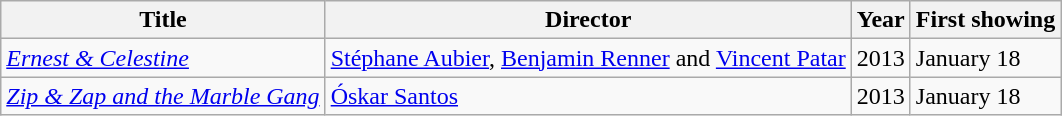<table class="wikitable sortable">
<tr>
<th>Title</th>
<th>Director</th>
<th>Year</th>
<th>First showing</th>
</tr>
<tr>
<td><em><a href='#'>Ernest & Celestine</a></em></td>
<td><a href='#'>Stéphane Aubier</a>, <a href='#'>Benjamin Renner</a> and <a href='#'>Vincent Patar</a></td>
<td>2013</td>
<td>January 18</td>
</tr>
<tr>
<td><em><a href='#'>Zip & Zap and the Marble Gang</a></em></td>
<td><a href='#'>Óskar Santos</a></td>
<td>2013</td>
<td>January 18</td>
</tr>
</table>
